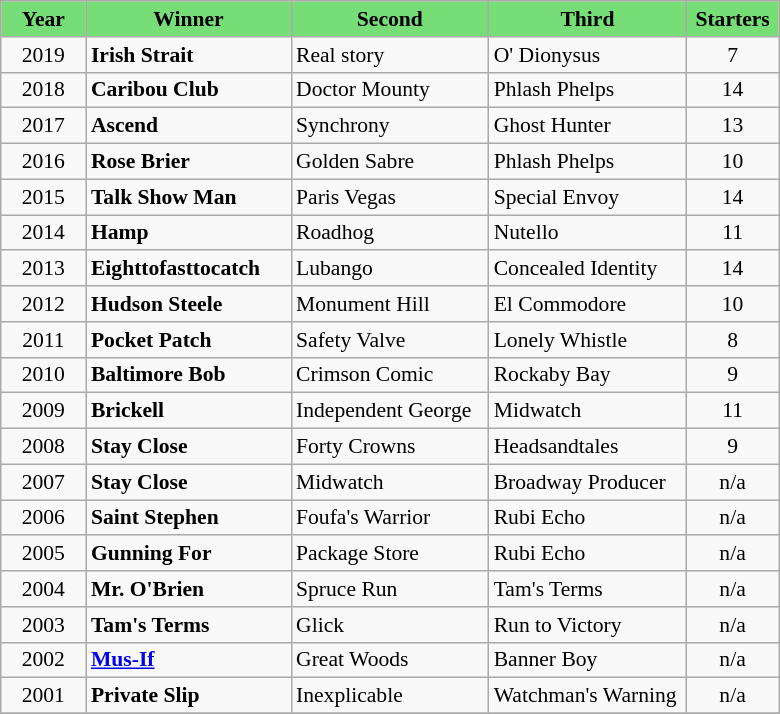<table class = "wikitable sortable" | border="1" cellpadding="0" style="border-collapse: collapse; font-size:90%">
<tr bgcolor="#77dd77" align="center">
<td width="50px"><strong>Year</strong> <br></td>
<td width="130px"><strong>Winner</strong> <br></td>
<td width="125px"><strong>Second</strong> <br></td>
<td width="125px"><strong>Third</strong> <br></td>
<td width="55px"><strong>Starters</strong></td>
</tr>
<tr>
<td align=center>2019</td>
<td><strong>Irish Strait</strong></td>
<td>Real story</td>
<td>O' Dionysus</td>
<td align=center>7</td>
</tr>
<tr>
<td align=center>2018</td>
<td><strong>Caribou Club</strong></td>
<td>Doctor Mounty</td>
<td>Phlash Phelps</td>
<td align=center>14</td>
</tr>
<tr>
<td align=center>2017</td>
<td><strong>Ascend</strong></td>
<td>Synchrony</td>
<td>Ghost Hunter</td>
<td align=center>13</td>
</tr>
<tr>
<td align=center>2016</td>
<td><strong>Rose Brier</strong></td>
<td>Golden Sabre</td>
<td>Phlash Phelps</td>
<td align=center>10</td>
</tr>
<tr>
<td align=center>2015</td>
<td><strong>Talk Show Man</strong></td>
<td>Paris Vegas</td>
<td>Special Envoy</td>
<td align=center>14</td>
</tr>
<tr>
<td align=center>2014</td>
<td><strong>Hamp</strong></td>
<td>Roadhog</td>
<td>Nutello</td>
<td align=center>11</td>
</tr>
<tr>
<td align=center>2013</td>
<td><strong>Eighttofasttocatch</strong></td>
<td>Lubango</td>
<td>Concealed Identity</td>
<td align=center>14</td>
</tr>
<tr>
<td align=center>2012</td>
<td><strong>Hudson Steele</strong></td>
<td>Monument Hill</td>
<td>El Commodore</td>
<td align=center>10</td>
</tr>
<tr>
<td align=center>2011</td>
<td><strong>Pocket Patch</strong></td>
<td>Safety Valve</td>
<td>Lonely Whistle</td>
<td align=center>8</td>
</tr>
<tr>
<td align=center>2010</td>
<td><strong>Baltimore Bob</strong></td>
<td>Crimson Comic</td>
<td>Rockaby Bay</td>
<td align=center>9</td>
</tr>
<tr>
<td align=center>2009</td>
<td><strong>Brickell</strong></td>
<td>Independent George</td>
<td>Midwatch</td>
<td align=center>11</td>
</tr>
<tr>
<td align=center>2008</td>
<td><strong>Stay Close</strong></td>
<td>Forty Crowns</td>
<td>Headsandtales</td>
<td align=center>9</td>
</tr>
<tr>
<td align=center>2007</td>
<td><strong>Stay Close</strong></td>
<td>Midwatch</td>
<td>Broadway Producer</td>
<td align=center>n/a</td>
</tr>
<tr>
<td align=center>2006</td>
<td><strong>Saint Stephen</strong></td>
<td>Foufa's Warrior</td>
<td>Rubi Echo</td>
<td align=center>n/a</td>
</tr>
<tr>
<td align=center>2005</td>
<td><strong>Gunning For</strong></td>
<td>Package Store</td>
<td>Rubi Echo</td>
<td align=center>n/a</td>
</tr>
<tr>
<td align=center>2004</td>
<td><strong>Mr. O'Brien</strong></td>
<td>Spruce Run</td>
<td>Tam's Terms</td>
<td align=center>n/a</td>
</tr>
<tr>
<td align=center>2003</td>
<td><strong>Tam's Terms</strong></td>
<td>Glick</td>
<td>Run to Victory</td>
<td align=center>n/a</td>
</tr>
<tr>
<td align=center>2002</td>
<td><strong><a href='#'>Mus-If</a></strong></td>
<td>Great Woods</td>
<td>Banner Boy</td>
<td align=center>n/a</td>
</tr>
<tr>
<td align=center>2001</td>
<td><strong>Private Slip</strong></td>
<td>Inexplicable</td>
<td>Watchman's Warning</td>
<td align=center>n/a</td>
</tr>
<tr>
</tr>
</table>
